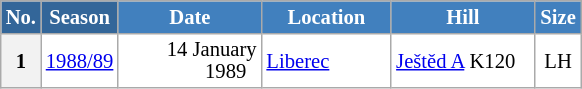<table class="wikitable sortable" style="font-size:86%; line-height:15px; text-align:left; border:grey solid 1px; border-collapse:collapse; background:#ffffff;">
<tr style="background:#efefef;">
<th style="background-color:#369; color:white; width:10px;">No.</th>
<th style="background-color:#369; color:white;  width:30px;">Season</th>
<th style="background-color:#4180be; color:white; width:89px;">Date</th>
<th style="background-color:#4180be; color:white; width:80px;">Location</th>
<th style="background-color:#4180be; color:white; width:89px;">Hill</th>
<th style="background-color:#4180be; color:white; width:25px;">Size</th>
</tr>
<tr>
<th scope=row style="text-align:center;">1</th>
<td align=center><a href='#'>1988/89</a></td>
<td align=right>14 January 1989  </td>
<td> <a href='#'>Liberec</a></td>
<td><a href='#'>Ještěd A</a> K120</td>
<td align=center>LH</td>
</tr>
</table>
